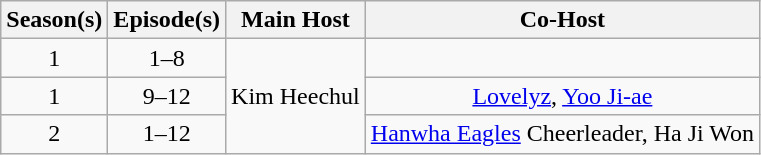<table class="wikitable" style="text-align:center">
<tr>
<th>Season(s)</th>
<th>Episode(s)</th>
<th>Main Host</th>
<th>Co-Host</th>
</tr>
<tr>
<td>1</td>
<td>1–8</td>
<td rowspan="3">Kim Heechul</td>
<td></td>
</tr>
<tr>
<td>1</td>
<td>9–12</td>
<td><a href='#'>Lovelyz</a>, <a href='#'>Yoo Ji-ae</a></td>
</tr>
<tr>
<td>2</td>
<td>1–12</td>
<td><a href='#'>Hanwha Eagles</a> Cheerleader, Ha Ji Won</td>
</tr>
</table>
